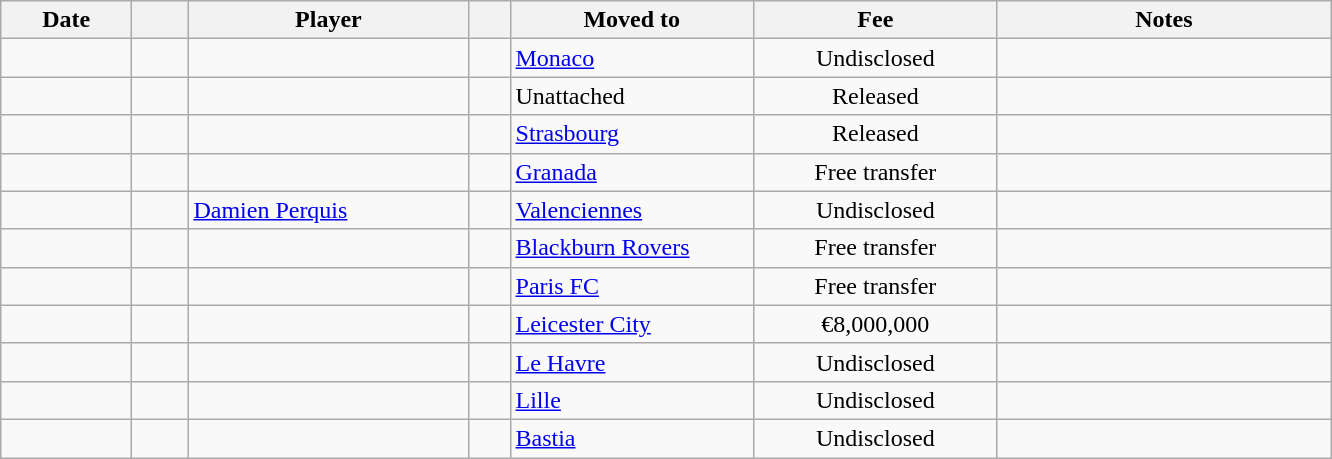<table class="wikitable sortable">
<tr>
<th style="width:80px;">Date</th>
<th style="width:30px;"></th>
<th style="width:180px;">Player</th>
<th style="width:20px;"></th>
<th style="width:155px;">Moved to</th>
<th style="width:155px;" class="unsortable">Fee</th>
<th style="width:215px;" class="unsortable">Notes</th>
</tr>
<tr>
<td></td>
<td align=center></td>
<td> </td>
<td></td>
<td> <a href='#'>Monaco</a></td>
<td align=center>Undisclosed</td>
<td align=center></td>
</tr>
<tr>
<td></td>
<td align=center></td>
<td> </td>
<td></td>
<td>Unattached</td>
<td align=center>Released</td>
<td align=center></td>
</tr>
<tr>
<td></td>
<td align=center></td>
<td> </td>
<td></td>
<td> <a href='#'>Strasbourg</a></td>
<td align=center>Released</td>
<td align=center></td>
</tr>
<tr>
<td></td>
<td align=center></td>
<td> </td>
<td></td>
<td> <a href='#'>Granada</a></td>
<td align=center>Free transfer</td>
<td align=center></td>
</tr>
<tr>
<td></td>
<td align=center></td>
<td> <a href='#'>Damien Perquis</a></td>
<td></td>
<td> <a href='#'>Valenciennes</a></td>
<td align=center>Undisclosed</td>
<td align=center></td>
</tr>
<tr>
<td></td>
<td align=center></td>
<td> </td>
<td></td>
<td> <a href='#'>Blackburn Rovers</a></td>
<td align=center>Free transfer</td>
<td align=center></td>
</tr>
<tr>
<td></td>
<td align=center></td>
<td> </td>
<td></td>
<td> <a href='#'>Paris FC</a></td>
<td align=center>Free transfer</td>
<td align=center></td>
</tr>
<tr>
<td></td>
<td align=center></td>
<td> </td>
<td></td>
<td> <a href='#'>Leicester City</a></td>
<td align=center>€8,000,000</td>
<td align=center></td>
</tr>
<tr>
<td></td>
<td align=center></td>
<td> </td>
<td></td>
<td> <a href='#'>Le Havre</a></td>
<td align=center>Undisclosed</td>
<td align=center></td>
</tr>
<tr>
<td></td>
<td align=center></td>
<td> </td>
<td></td>
<td> <a href='#'>Lille</a></td>
<td align=center>Undisclosed</td>
<td align=center></td>
</tr>
<tr>
<td></td>
<td align=center></td>
<td> </td>
<td></td>
<td> <a href='#'>Bastia</a></td>
<td align=center>Undisclosed</td>
<td align=center></td>
</tr>
</table>
